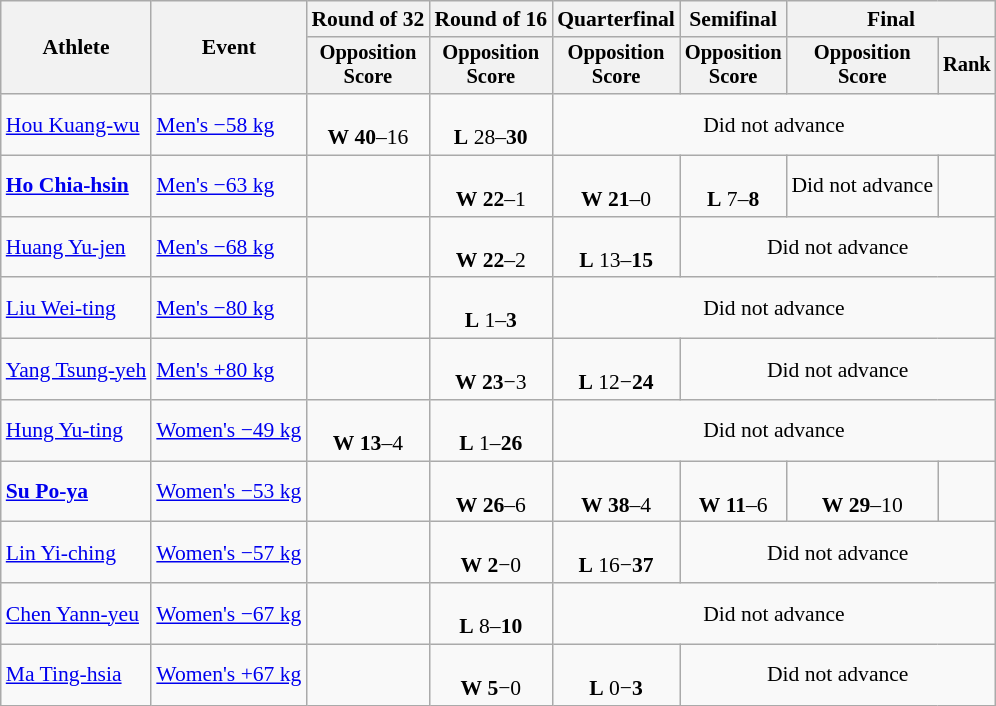<table class=wikitable style=font-size:90%;text-align:center>
<tr>
<th rowspan=2>Athlete</th>
<th rowspan=2>Event</th>
<th>Round of 32</th>
<th>Round of 16</th>
<th>Quarterfinal</th>
<th>Semifinal</th>
<th colspan=2>Final</th>
</tr>
<tr style=font-size:95%>
<th>Opposition<br>Score</th>
<th>Opposition<br>Score</th>
<th>Opposition<br>Score</th>
<th>Opposition<br>Score</th>
<th>Opposition<br>Score</th>
<th>Rank</th>
</tr>
<tr>
<td align=left><a href='#'>Hou Kuang-wu</a></td>
<td align=left><a href='#'>Men's −58 kg</a></td>
<td><br><strong>W</strong> <strong>40</strong>–16</td>
<td><br><strong>L</strong> 28–<strong>30</strong></td>
<td colspan="4">Did not advance</td>
</tr>
<tr>
<td align=left><strong><a href='#'>Ho Chia-hsin</a></strong></td>
<td align=left><a href='#'>Men's −63 kg</a></td>
<td></td>
<td><br><strong>W</strong> <strong>22</strong>–1</td>
<td><br><strong>W</strong> <strong>21</strong>–0</td>
<td><br><strong>L</strong> 7–<strong>8</strong></td>
<td>Did not advance</td>
<td></td>
</tr>
<tr>
<td align=left><a href='#'>Huang Yu-jen</a></td>
<td align=left><a href='#'>Men's −68 kg</a></td>
<td></td>
<td><br><strong>W</strong> <strong>22</strong>–2</td>
<td><br><strong>L</strong> 13–<strong>15</strong></td>
<td colspan="3">Did not advance</td>
</tr>
<tr>
<td align=left><a href='#'>Liu Wei-ting</a></td>
<td align=left><a href='#'>Men's −80 kg</a></td>
<td></td>
<td><br><strong>L</strong> 1–<strong>3</strong></td>
<td colspan="4">Did not advance</td>
</tr>
<tr>
<td align=left><a href='#'>Yang Tsung-yeh</a></td>
<td align=left><a href='#'>Men's +80 kg</a></td>
<td></td>
<td><br><strong>W</strong> <strong>23</strong>−3</td>
<td><br><strong>L</strong> 12−<strong>24</strong></td>
<td colspan="3">Did not advance</td>
</tr>
<tr>
<td align=left><a href='#'>Hung Yu-ting</a></td>
<td align=left><a href='#'>Women's −49 kg</a></td>
<td><br><strong>W</strong> <strong>13</strong>–4</td>
<td><br><strong>L</strong> 1–<strong>26</strong></td>
<td colspan="4">Did not advance</td>
</tr>
<tr>
<td align=left><strong><a href='#'>Su Po-ya</a></strong></td>
<td align=left><a href='#'>Women's −53 kg</a></td>
<td></td>
<td><br><strong>W</strong> <strong>26</strong>–6</td>
<td><br><strong>W</strong> <strong>38</strong>–4</td>
<td><br><strong>W</strong> <strong>11</strong>–6</td>
<td><br><strong>W</strong> <strong>29</strong>–10</td>
<td></td>
</tr>
<tr>
<td align=left><a href='#'>Lin Yi-ching</a></td>
<td align=left><a href='#'>Women's −57 kg</a></td>
<td></td>
<td><br><strong>W</strong> <strong>2</strong>−0</td>
<td><br><strong>L</strong> 16−<strong>37</strong></td>
<td colspan="3">Did not advance</td>
</tr>
<tr>
<td align=left><a href='#'>Chen Yann-yeu</a></td>
<td align=left><a href='#'>Women's −67 kg</a></td>
<td></td>
<td><br><strong>L</strong> 8–<strong>10</strong></td>
<td colspan="4">Did not advance</td>
</tr>
<tr>
<td align=left><a href='#'>Ma Ting-hsia</a></td>
<td align=left><a href='#'>Women's +67 kg</a></td>
<td></td>
<td><br><strong>W</strong> <strong>5</strong>−0</td>
<td><br><strong>L</strong> 0−<strong>3</strong></td>
<td colspan="3">Did not advance</td>
</tr>
</table>
